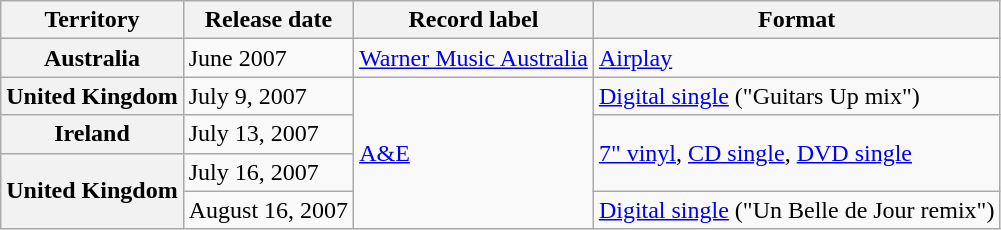<table class="wikitable plainrowheaders">
<tr>
<th scope="col">Territory</th>
<th scope="col">Release date</th>
<th scope="col">Record label</th>
<th scope="col">Format</th>
</tr>
<tr>
<th scope="row">Australia</th>
<td rowspan="2">June 2007</td>
<td><a href='#'>Warner Music Australia</a></td>
<td rowspan="2"><a href='#'>Airplay</a></td>
</tr>
<tr>
<th scope="row" rowspan="2">United Kingdom</th>
<td rowspan="5"><a href='#'>A&E</a></td>
</tr>
<tr>
<td>July 9, 2007</td>
<td><a href='#'>Digital single</a> ("Guitars Up mix")</td>
</tr>
<tr>
<th scope="row">Ireland</th>
<td>July 13, 2007</td>
<td rowspan="2"><a href='#'>7" vinyl</a>, <a href='#'>CD single</a>, <a href='#'>DVD single</a></td>
</tr>
<tr>
<th scope="row" rowspan="2">United Kingdom</th>
<td>July 16, 2007</td>
</tr>
<tr>
<td>August 16, 2007</td>
<td><a href='#'>Digital single</a> ("Un Belle de Jour remix")</td>
</tr>
</table>
